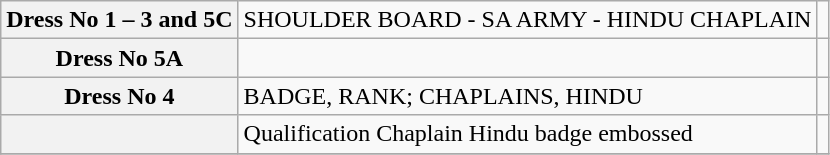<table class=wikitable style="text-align: left;">
<tr>
<th>Dress No 1 – 3 and 5C</th>
<td>SHOULDER BOARD - SA ARMY - HINDU CHAPLAIN</td>
<td></td>
</tr>
<tr>
<th>Dress No 5A</th>
<td></td>
<td></td>
</tr>
<tr>
<th>Dress No 4</th>
<td>BADGE, RANK; CHAPLAINS, HINDU</td>
<td></td>
</tr>
<tr>
<th></th>
<td>Qualification Chaplain Hindu badge embossed</td>
<td></td>
</tr>
<tr>
</tr>
</table>
